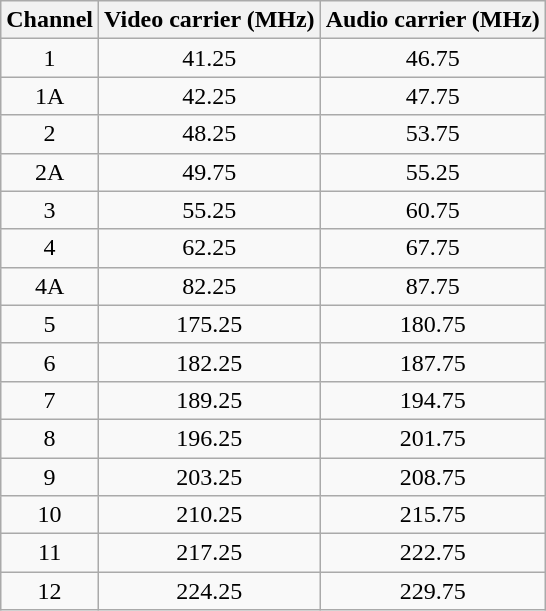<table class="wikitable" style="text-align: center; border-collapse:collapse">
<tr>
<th>Channel</th>
<th>Video carrier (MHz)</th>
<th>Audio carrier (MHz)</th>
</tr>
<tr>
<td>1</td>
<td>41.25</td>
<td>46.75</td>
</tr>
<tr>
<td>1A</td>
<td>42.25</td>
<td>47.75</td>
</tr>
<tr>
<td>2</td>
<td>48.25</td>
<td>53.75</td>
</tr>
<tr>
<td>2A</td>
<td>49.75</td>
<td>55.25</td>
</tr>
<tr>
<td>3</td>
<td>55.25</td>
<td>60.75</td>
</tr>
<tr>
<td>4</td>
<td>62.25</td>
<td>67.75</td>
</tr>
<tr>
<td>4A</td>
<td>82.25</td>
<td>87.75</td>
</tr>
<tr>
<td>5</td>
<td>175.25</td>
<td>180.75</td>
</tr>
<tr>
<td>6</td>
<td>182.25</td>
<td>187.75</td>
</tr>
<tr>
<td>7</td>
<td>189.25</td>
<td>194.75</td>
</tr>
<tr>
<td>8</td>
<td>196.25</td>
<td>201.75</td>
</tr>
<tr>
<td>9</td>
<td>203.25</td>
<td>208.75</td>
</tr>
<tr>
<td>10</td>
<td>210.25</td>
<td>215.75</td>
</tr>
<tr>
<td>11</td>
<td>217.25</td>
<td>222.75</td>
</tr>
<tr>
<td>12</td>
<td>224.25</td>
<td>229.75</td>
</tr>
</table>
